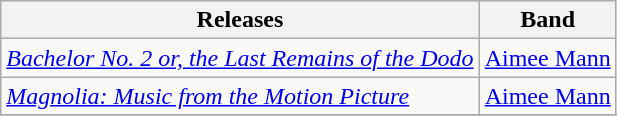<table class="wikitable sortable">
<tr>
<th>Releases</th>
<th>Band</th>
</tr>
<tr>
<td><em><a href='#'>Bachelor No. 2 or, the Last Remains of the Dodo</a></em></td>
<td><a href='#'>Aimee Mann</a></td>
</tr>
<tr>
<td><em><a href='#'>Magnolia: Music from the Motion Picture</a></em></td>
<td><a href='#'>Aimee Mann</a></td>
</tr>
<tr>
</tr>
</table>
